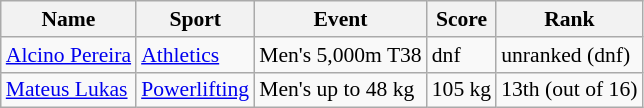<table class="wikitable sortable" style="font-size:90%">
<tr>
<th>Name</th>
<th>Sport</th>
<th>Event</th>
<th>Score</th>
<th>Rank</th>
</tr>
<tr>
<td><a href='#'>Alcino Pereira</a></td>
<td><a href='#'>Athletics</a></td>
<td>Men's 5,000m T38</td>
<td>dnf</td>
<td>unranked (dnf)</td>
</tr>
<tr>
<td><a href='#'>Mateus Lukas</a></td>
<td><a href='#'>Powerlifting</a></td>
<td>Men's up to 48 kg</td>
<td>105 kg</td>
<td>13th (out of 16)</td>
</tr>
</table>
